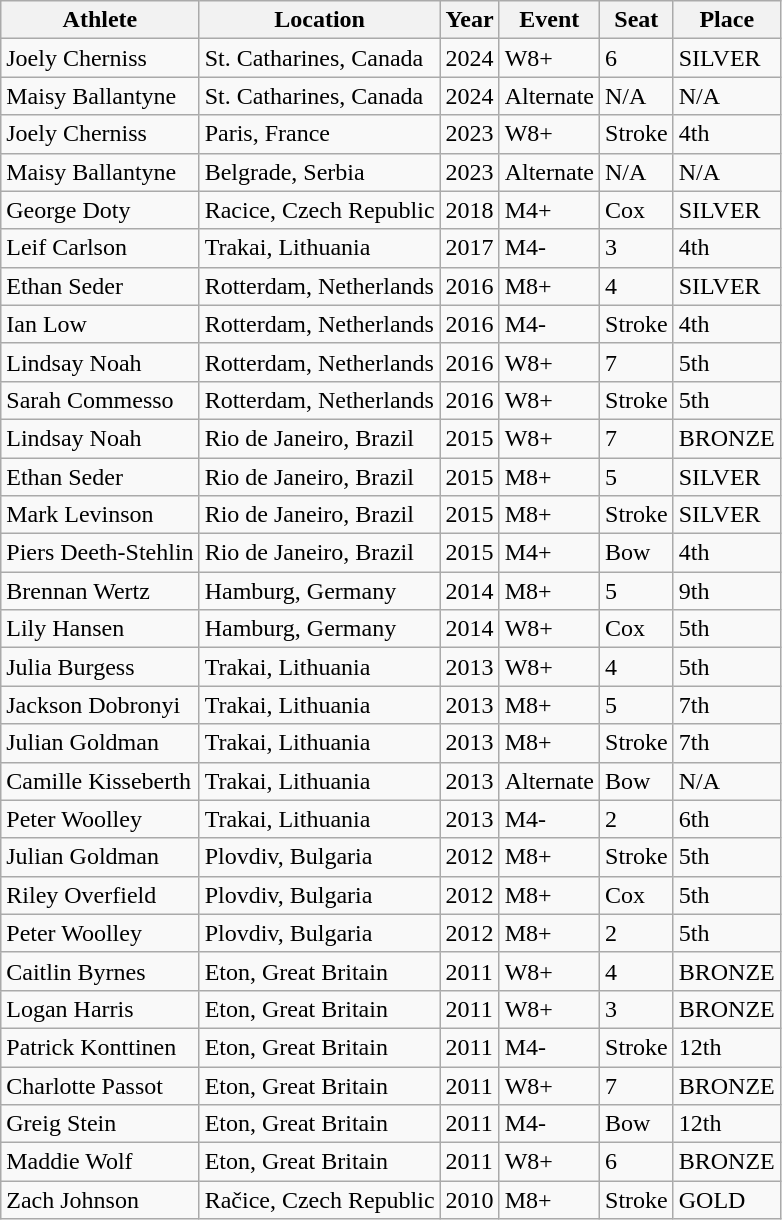<table class="wikitable">
<tr>
<th>Athlete</th>
<th>Location</th>
<th>Year</th>
<th>Event</th>
<th>Seat</th>
<th>Place</th>
</tr>
<tr>
<td>Joely Cherniss</td>
<td>St. Catharines, Canada</td>
<td>2024</td>
<td>W8+</td>
<td>6</td>
<td>SILVER</td>
</tr>
<tr>
<td>Maisy Ballantyne</td>
<td>St. Catharines, Canada</td>
<td>2024</td>
<td>Alternate</td>
<td>N/A</td>
<td>N/A</td>
</tr>
<tr>
<td>Joely Cherniss</td>
<td>Paris, France</td>
<td>2023</td>
<td>W8+</td>
<td>Stroke</td>
<td>4th</td>
</tr>
<tr>
<td>Maisy Ballantyne</td>
<td>Belgrade, Serbia</td>
<td>2023</td>
<td>Alternate</td>
<td>N/A</td>
<td>N/A</td>
</tr>
<tr>
<td>George Doty</td>
<td>Racice, Czech Republic</td>
<td>2018</td>
<td>M4+</td>
<td>Cox</td>
<td>SILVER</td>
</tr>
<tr>
<td>Leif Carlson</td>
<td>Trakai, Lithuania</td>
<td>2017</td>
<td>M4-</td>
<td>3</td>
<td>4th</td>
</tr>
<tr>
<td>Ethan Seder</td>
<td>Rotterdam, Netherlands</td>
<td>2016</td>
<td>M8+</td>
<td>4</td>
<td>SILVER</td>
</tr>
<tr>
<td>Ian Low</td>
<td>Rotterdam, Netherlands</td>
<td>2016</td>
<td>M4-</td>
<td>Stroke</td>
<td>4th</td>
</tr>
<tr>
<td>Lindsay Noah</td>
<td>Rotterdam, Netherlands</td>
<td>2016</td>
<td>W8+</td>
<td>7</td>
<td>5th</td>
</tr>
<tr>
<td>Sarah Commesso</td>
<td>Rotterdam, Netherlands</td>
<td>2016</td>
<td>W8+</td>
<td>Stroke</td>
<td>5th</td>
</tr>
<tr>
<td>Lindsay Noah</td>
<td>Rio de Janeiro, Brazil</td>
<td>2015</td>
<td>W8+</td>
<td>7</td>
<td>BRONZE</td>
</tr>
<tr>
<td>Ethan Seder</td>
<td>Rio de Janeiro, Brazil</td>
<td>2015</td>
<td>M8+</td>
<td>5</td>
<td>SILVER</td>
</tr>
<tr>
<td>Mark Levinson</td>
<td>Rio de Janeiro, Brazil</td>
<td>2015</td>
<td>M8+</td>
<td>Stroke</td>
<td>SILVER</td>
</tr>
<tr>
<td>Piers Deeth-Stehlin</td>
<td>Rio de Janeiro, Brazil</td>
<td>2015</td>
<td>M4+</td>
<td>Bow</td>
<td>4th</td>
</tr>
<tr>
<td>Brennan Wertz</td>
<td>Hamburg, Germany</td>
<td>2014</td>
<td>M8+</td>
<td>5</td>
<td>9th</td>
</tr>
<tr>
<td>Lily Hansen</td>
<td>Hamburg, Germany</td>
<td>2014</td>
<td>W8+</td>
<td>Cox</td>
<td>5th</td>
</tr>
<tr>
<td>Julia Burgess</td>
<td>Trakai, Lithuania</td>
<td>2013</td>
<td>W8+</td>
<td>4</td>
<td>5th</td>
</tr>
<tr>
<td>Jackson Dobronyi</td>
<td>Trakai, Lithuania</td>
<td>2013</td>
<td>M8+</td>
<td>5</td>
<td>7th</td>
</tr>
<tr>
<td>Julian Goldman</td>
<td>Trakai, Lithuania</td>
<td>2013</td>
<td>M8+</td>
<td>Stroke</td>
<td>7th</td>
</tr>
<tr>
<td>Camille Kisseberth</td>
<td>Trakai, Lithuania</td>
<td>2013</td>
<td>Alternate</td>
<td>Bow</td>
<td>N/A</td>
</tr>
<tr>
<td>Peter Woolley</td>
<td>Trakai, Lithuania</td>
<td>2013</td>
<td>M4-</td>
<td>2</td>
<td>6th</td>
</tr>
<tr>
<td>Julian Goldman</td>
<td>Plovdiv, Bulgaria</td>
<td>2012</td>
<td>M8+</td>
<td>Stroke</td>
<td>5th</td>
</tr>
<tr>
<td>Riley Overfield</td>
<td>Plovdiv, Bulgaria</td>
<td>2012</td>
<td>M8+</td>
<td>Cox</td>
<td>5th</td>
</tr>
<tr>
<td>Peter Woolley</td>
<td>Plovdiv, Bulgaria</td>
<td>2012</td>
<td>M8+</td>
<td>2</td>
<td>5th</td>
</tr>
<tr>
<td>Caitlin Byrnes</td>
<td>Eton, Great Britain</td>
<td>2011</td>
<td>W8+</td>
<td>4</td>
<td>BRONZE</td>
</tr>
<tr>
<td>Logan Harris</td>
<td>Eton, Great Britain</td>
<td>2011</td>
<td>W8+</td>
<td>3</td>
<td>BRONZE</td>
</tr>
<tr>
<td>Patrick Konttinen</td>
<td>Eton, Great Britain</td>
<td>2011</td>
<td>M4-</td>
<td>Stroke</td>
<td>12th</td>
</tr>
<tr>
<td>Charlotte Passot</td>
<td>Eton, Great Britain</td>
<td>2011</td>
<td>W8+</td>
<td>7</td>
<td>BRONZE</td>
</tr>
<tr>
<td>Greig Stein</td>
<td>Eton, Great Britain</td>
<td>2011</td>
<td>M4-</td>
<td>Bow</td>
<td>12th</td>
</tr>
<tr>
<td>Maddie Wolf</td>
<td>Eton, Great Britain</td>
<td>2011</td>
<td>W8+</td>
<td>6</td>
<td>BRONZE</td>
</tr>
<tr>
<td>Zach Johnson</td>
<td>Račice, Czech Republic</td>
<td>2010</td>
<td>M8+</td>
<td>Stroke</td>
<td>GOLD</td>
</tr>
</table>
